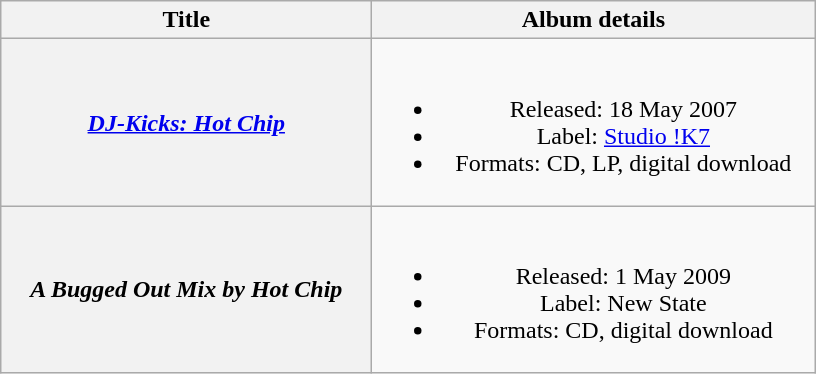<table class="wikitable plainrowheaders" style="text-align:center;">
<tr>
<th scope="col" style="width:15em;">Title</th>
<th scope="col" style="width:18em;">Album details</th>
</tr>
<tr>
<th scope="row"><em><a href='#'>DJ-Kicks: Hot Chip</a></em></th>
<td><br><ul><li>Released: 18 May 2007</li><li>Label: <a href='#'>Studio !K7</a></li><li>Formats: CD, LP, digital download</li></ul></td>
</tr>
<tr>
<th scope="row"><em>A Bugged Out Mix by Hot Chip</em></th>
<td><br><ul><li>Released: 1 May 2009</li><li>Label: New State</li><li>Formats: CD, digital download</li></ul></td>
</tr>
</table>
